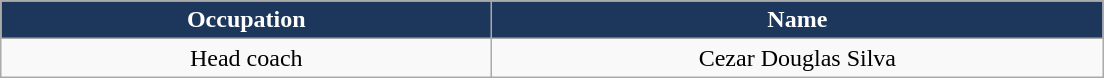<table class="wikitable" style="font-size:100%; text-align:center">
<tr>
<th style="color:#ffffff; background-color:#1c365c; width:20em">Occupation</th>
<th colspan="2" style="color:#ffffff; background-color:#1c365c; width:25em">Name</th>
</tr>
<tr>
<td>Head coach</td>
<td colspan="2"> Cezar Douglas Silva</td>
</tr>
</table>
